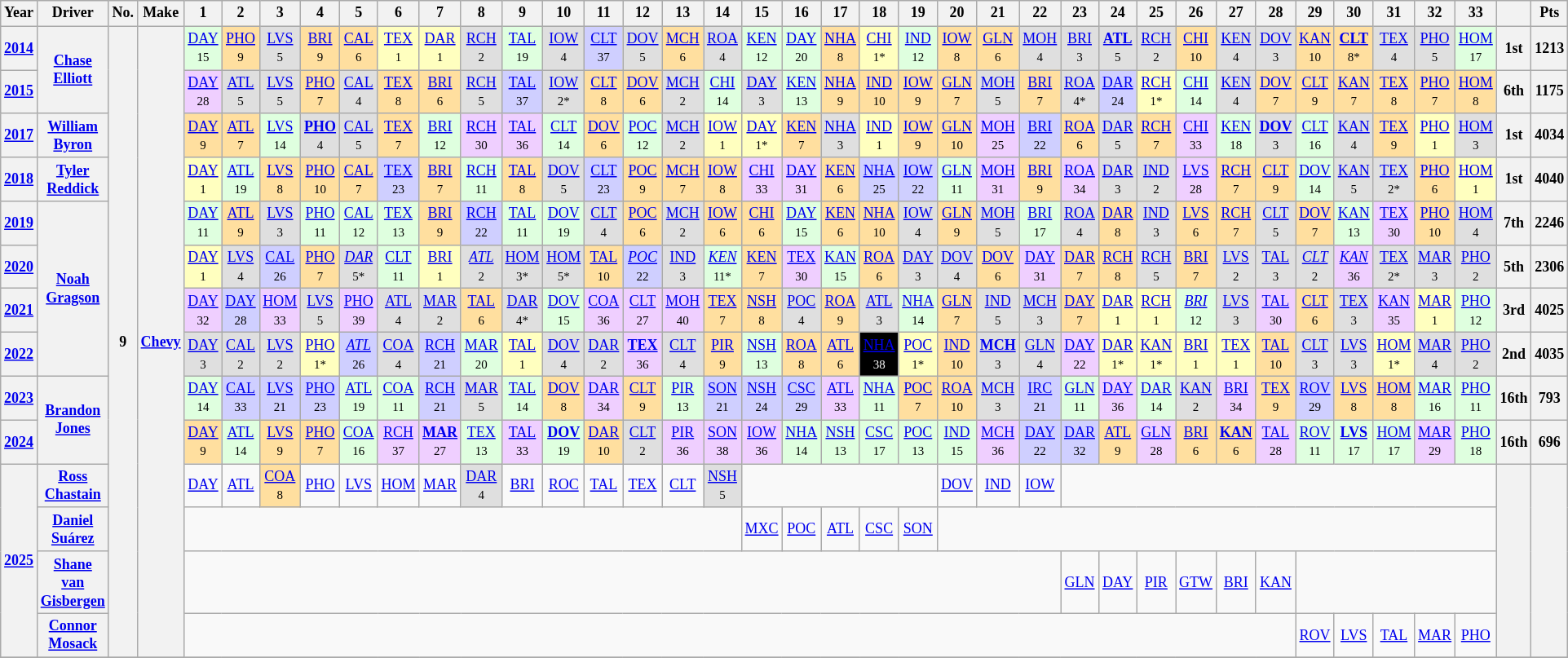<table class="wikitable" style="text-align:center; font-size:75%">
<tr>
<th>Year</th>
<th>Driver</th>
<th>No.</th>
<th>Make</th>
<th>1</th>
<th>2</th>
<th>3</th>
<th>4</th>
<th>5</th>
<th>6</th>
<th>7</th>
<th>8</th>
<th>9</th>
<th>10</th>
<th>11</th>
<th>12</th>
<th>13</th>
<th>14</th>
<th>15</th>
<th>16</th>
<th>17</th>
<th>18</th>
<th>19</th>
<th>20</th>
<th>21</th>
<th>22</th>
<th>23</th>
<th>24</th>
<th>25</th>
<th>26</th>
<th>27</th>
<th>28</th>
<th>29</th>
<th>30</th>
<th>31</th>
<th>32</th>
<th>33</th>
<th></th>
<th>Pts</th>
</tr>
<tr>
<th><a href='#'>2014</a></th>
<th rowspan="2"><a href='#'>Chase Elliott</a></th>
<th rowspan="14">9</th>
<th rowspan="14"><a href='#'>Chevy</a></th>
<td style="background:#DFFFDF;"><a href='#'>DAY</a><br><small>15</small></td>
<td style="background:#FFDF9F;"><a href='#'>PHO</a><br><small>9</small></td>
<td style="background:#DFDFDF;"><a href='#'>LVS</a><br><small>5</small></td>
<td style="background:#FFDF9F;"><a href='#'>BRI</a><br><small>9</small></td>
<td style="background:#FFDF9F;"><a href='#'>CAL</a><br><small>6</small></td>
<td style="background:#FFFFBF;"><a href='#'>TEX</a><br><small>1</small></td>
<td style="background:#FFFFBF;"><a href='#'>DAR</a><br><small>1</small></td>
<td style="background:#DFDFDF;"><a href='#'>RCH</a><br><small>2</small></td>
<td style="background:#DFFFDF;"><a href='#'>TAL</a><br><small>19</small></td>
<td style="background:#DFDFDF;"><a href='#'>IOW</a><br><small>4</small></td>
<td style="background:#CFCFFF;"><a href='#'>CLT</a><br><small>37</small></td>
<td style="background:#DFDFDF;"><a href='#'>DOV</a><br><small>5</small></td>
<td style="background:#FFDF9F;"><a href='#'>MCH</a><br><small>6</small></td>
<td style="background:#DFDFDF;"><a href='#'>ROA</a><br><small>4</small></td>
<td style="background:#DFFFDF;"><a href='#'>KEN</a><br><small>12</small></td>
<td style="background:#DFFFDF;"><a href='#'>DAY</a><br><small>20</small></td>
<td style="background:#FFDF9F;"><a href='#'>NHA</a><br><small>8</small></td>
<td style="background:#FFFFBF;"><a href='#'>CHI</a><br><small>1*</small></td>
<td style="background:#DFFFDF;"><a href='#'>IND</a><br><small>12</small></td>
<td style="background:#FFDF9F;"><a href='#'>IOW</a><br><small>8</small></td>
<td style="background:#FFDF9F;"><a href='#'>GLN</a><br><small>6</small></td>
<td style="background:#DFDFDF;"><a href='#'>MOH</a><br><small>4</small></td>
<td style="background:#DFDFDF;"><a href='#'>BRI</a><br><small>3</small></td>
<td style="background:#DFDFDF;"><strong><a href='#'>ATL</a></strong><br><small>5</small></td>
<td style="background:#DFDFDF;"><a href='#'>RCH</a><br><small>2</small></td>
<td style="background:#FFDF9F;"><a href='#'>CHI</a><br><small>10</small></td>
<td style="background:#DFDFDF;"><a href='#'>KEN</a><br><small>4</small></td>
<td style="background:#DFDFDF;"><a href='#'>DOV</a><br><small>3</small></td>
<td style="background:#FFDF9F;"><a href='#'>KAN</a><br><small>10</small></td>
<td style="background:#FFDF9F;"><strong><a href='#'>CLT</a></strong><br><small>8*</small></td>
<td style="background:#DFDFDF;"><a href='#'>TEX</a><br><small>4</small></td>
<td style="background:#DFDFDF;"><a href='#'>PHO</a><br><small>5</small></td>
<td style="background:#DFFFDF;"><a href='#'>HOM</a><br><small>17</small></td>
<th>1st</th>
<th>1213</th>
</tr>
<tr>
<th><a href='#'>2015</a></th>
<td style="background:#EFCFFF;"><a href='#'>DAY</a><br><small>28</small></td>
<td style="background:#DFDFDF;"><a href='#'>ATL</a><br><small>5</small></td>
<td style="background:#DFDFDF;"><a href='#'>LVS</a><br><small>5</small></td>
<td style="background:#FFDF9F;"><a href='#'>PHO</a><br><small>7</small></td>
<td style="background:#DFDFDF;"><a href='#'>CAL</a><br><small>4</small></td>
<td style="background:#FFDF9F;"><a href='#'>TEX</a><br><small>8</small></td>
<td style="background:#FFDF9F;"><a href='#'>BRI</a><br><small>6</small></td>
<td style="background:#DFDFDF;"><a href='#'>RCH</a><br><small>5</small></td>
<td style="background:#CFCFFF;"><a href='#'>TAL</a><br><small>37</small></td>
<td style="background:#DFDFDF;"><a href='#'>IOW</a><br><small>2*</small></td>
<td style="background:#FFDF9F;"><a href='#'>CLT</a><br><small>8</small></td>
<td style="background:#FFDF9F;"><a href='#'>DOV</a><br><small>6</small></td>
<td style="background:#DFDFDF;"><a href='#'>MCH</a><br><small>2</small></td>
<td style="background:#DFFFDF;"><a href='#'>CHI</a><br><small>14</small></td>
<td style="background:#DFDFDF;"><a href='#'>DAY</a><br><small>3</small></td>
<td style="background:#DFFFDF;"><a href='#'>KEN</a><br><small>13</small></td>
<td style="background:#FFDF9F;"><a href='#'>NHA</a><br><small>9</small></td>
<td style="background:#FFDF9F;"><a href='#'>IND</a><br><small>10</small></td>
<td style="background:#FFDF9F;"><a href='#'>IOW</a><br><small>9</small></td>
<td style="background:#FFDF9F;"><a href='#'>GLN</a><br><small>7</small></td>
<td style="background:#DFDFDF;"><a href='#'>MOH</a><br><small>5</small></td>
<td style="background:#FFDF9F;"><a href='#'>BRI</a><br><small>7</small></td>
<td style="background:#DFDFDF;"><a href='#'>ROA</a><br><small>4*</small></td>
<td style="background:#CFCFFF;"><a href='#'>DAR</a><br><small>24</small></td>
<td style="background:#FFFFBF;"><a href='#'>RCH</a><br><small>1*</small></td>
<td style="background:#DFFFDF;"><a href='#'>CHI</a><br><small>14</small></td>
<td style="background:#DFDFDF;"><a href='#'>KEN</a><br><small>4</small></td>
<td style="background:#FFDF9F;"><a href='#'>DOV</a><br><small>7</small></td>
<td style="background:#FFDF9F;"><a href='#'>CLT</a><br><small>9</small></td>
<td style="background:#FFDF9F;"><a href='#'>KAN</a><br><small>7</small></td>
<td style="background:#FFDF9F;"><a href='#'>TEX</a><br><small>8</small></td>
<td style="background:#FFDF9F;"><a href='#'>PHO</a><br><small>7</small></td>
<td style="background:#FFDF9F;"><a href='#'>HOM</a><br><small>8</small></td>
<th>6th</th>
<th>1175</th>
</tr>
<tr>
<th><a href='#'>2017</a></th>
<th><a href='#'>William Byron</a></th>
<td style="background:#FFDF9F;"><a href='#'>DAY</a><br><small>9</small></td>
<td style="background:#FFDF9F;"><a href='#'>ATL</a><br><small>7</small></td>
<td style="background:#DFFFDF;"><a href='#'>LVS</a><br><small>14</small></td>
<td style="background:#DFDFDF;"><strong><a href='#'>PHO</a></strong><br><small>4</small></td>
<td style="background:#DFDFDF;"><a href='#'>CAL</a><br><small>5</small></td>
<td style="background:#FFDF9F;"><a href='#'>TEX</a><br><small>7</small></td>
<td style="background:#DFFFDF;"><a href='#'>BRI</a><br><small>12</small></td>
<td style="background:#EFCFFF;"><a href='#'>RCH</a><br><small>30</small></td>
<td style="background:#EFCFFF;"><a href='#'>TAL</a><br><small>36</small></td>
<td style="background:#DFFFDF;"><a href='#'>CLT</a><br><small>14</small></td>
<td style="background:#FFDF9F;"><a href='#'>DOV</a><br><small>6</small></td>
<td style="background:#DFFFDF;"><a href='#'>POC</a><br><small>12</small></td>
<td style="background:#DFDFDF;"><a href='#'>MCH</a><br><small>2</small></td>
<td style="background:#FFFFBF;"><a href='#'>IOW</a><br><small>1</small></td>
<td style="background:#FFFFBF;"><a href='#'>DAY</a><br><small>1*</small></td>
<td style="background:#FFDF9F;"><a href='#'>KEN</a><br><small>7</small></td>
<td style="background:#DFDFDF;"><a href='#'>NHA</a><br><small>3</small></td>
<td style="background:#FFFFBF;"><a href='#'>IND</a><br><small>1</small></td>
<td style="background:#FFDF9F;"><a href='#'>IOW</a><br><small>9</small></td>
<td style="background:#FFDF9F;"><a href='#'>GLN</a><br><small>10</small></td>
<td style="background:#EFCFFF;"><a href='#'>MOH</a><br><small>25</small></td>
<td style="background:#CFCFFF;"><a href='#'>BRI</a><br><small>22</small></td>
<td style="background:#FFDF9F;"><a href='#'>ROA</a><br><small>6</small></td>
<td style="background:#DFDFDF;"><a href='#'>DAR</a><br><small>5</small></td>
<td style="background:#FFDF9F;"><a href='#'>RCH</a><br><small>7</small></td>
<td style="background:#EFCFFF;"><a href='#'>CHI</a><br><small>33</small></td>
<td style="background:#DFFFDF;"><a href='#'>KEN</a><br><small>18</small></td>
<td style="background:#DFDFDF;"><strong><a href='#'>DOV</a></strong><br><small>3</small></td>
<td style="background:#DFFFDF;"><a href='#'>CLT</a><br><small>16</small></td>
<td style="background:#DFDFDF;"><a href='#'>KAN</a><br><small>4</small></td>
<td style="background:#FFDF9F;"><a href='#'>TEX</a><br><small>9</small></td>
<td style="background:#FFFFBF;"><a href='#'>PHO</a><br><small>1</small></td>
<td style="background:#DFDFDF;"><a href='#'>HOM</a><br><small>3</small></td>
<th>1st</th>
<th>4034</th>
</tr>
<tr>
<th><a href='#'>2018</a></th>
<th><a href='#'>Tyler Reddick</a></th>
<td style="background:#FFFFBF;"><a href='#'>DAY</a><br><small>1</small></td>
<td style="background:#DFFFDF;"><a href='#'>ATL</a><br><small>19</small></td>
<td style="background:#FFDF9F;"><a href='#'>LVS</a><br><small>8</small></td>
<td style="background:#FFDF9F;"><a href='#'>PHO</a><br><small>10</small></td>
<td style="background:#FFDF9F;"><a href='#'>CAL</a><br><small>7</small></td>
<td style="background:#CFCFFF;"><a href='#'>TEX</a><br><small>23</small></td>
<td style="background:#FFDF9F;"><a href='#'>BRI</a><br><small>7</small></td>
<td style="background:#DFFFDF;"><a href='#'>RCH</a><br><small>11</small></td>
<td style="background:#FFDF9F;"><a href='#'>TAL</a><br><small>8</small></td>
<td style="background:#DFDFDF;"><a href='#'>DOV</a><br><small>5</small></td>
<td style="background:#CFCFFF;"><a href='#'>CLT</a><br><small>23</small></td>
<td style="background:#FFDF9F;"><a href='#'>POC</a><br><small>9</small></td>
<td style="background:#FFDF9F;"><a href='#'>MCH</a><br><small>7</small></td>
<td style="background:#FFDF9F;"><a href='#'>IOW</a><br><small>8</small></td>
<td style="background:#EFCFFF;"><a href='#'>CHI</a><br><small>33</small></td>
<td style="background:#EFCFFF;"><a href='#'>DAY</a><br><small>31</small></td>
<td style="background:#FFDF9F;"><a href='#'>KEN</a><br><small>6</small></td>
<td style="background:#CFCFFF;"><a href='#'>NHA</a><br><small>25</small></td>
<td style="background:#CFCFFF;"><a href='#'>IOW</a><br><small>22</small></td>
<td style="background:#DFFFDF;"><a href='#'>GLN</a><br><small>11</small></td>
<td style="background:#EFCFFF;"><a href='#'>MOH</a><br><small>31</small></td>
<td style="background:#FFDF9F;"><a href='#'>BRI</a><br><small>9</small></td>
<td style="background:#EFCFFF;"><a href='#'>ROA</a><br><small>34</small></td>
<td style="background:#DFDFDF;"><a href='#'>DAR</a><br><small>3</small></td>
<td style="background:#DFDFDF;"><a href='#'>IND</a><br><small>2</small></td>
<td style="background:#EFCFFF;"><a href='#'>LVS</a><br><small>28</small></td>
<td style="background:#FFDF9F;"><a href='#'>RCH</a><br><small>7</small></td>
<td style="background:#FFDF9F;"><a href='#'>CLT</a><br><small>9</small></td>
<td style="background:#DFFFDF;"><a href='#'>DOV</a><br><small>14</small></td>
<td style="background:#DFDFDF;"><a href='#'>KAN</a><br><small>5</small></td>
<td style="background:#DFDFDF;"><a href='#'>TEX</a><br><small>2*</small></td>
<td style="background:#FFDF9F;"><a href='#'>PHO</a><br><small>6</small></td>
<td style="background:#FFFFBF;"><a href='#'>HOM</a><br><small>1</small></td>
<th>1st</th>
<th>4040</th>
</tr>
<tr>
<th><a href='#'>2019</a></th>
<th rowspan="4"><a href='#'>Noah Gragson</a></th>
<td style="background:#DFFFDF;"><a href='#'>DAY</a><br><small>11</small></td>
<td style="background:#FFDF9F;"><a href='#'>ATL</a><br><small>9</small></td>
<td style="background:#DFDFDF;"><a href='#'>LVS</a><br><small>3</small></td>
<td style="background:#DFFFDF;"><a href='#'>PHO</a><br><small>11</small></td>
<td style="background:#DFFFDF;"><a href='#'>CAL</a><br><small>12</small></td>
<td style="background:#DFFFDF;"><a href='#'>TEX</a><br><small>13</small></td>
<td style="background:#FFDF9F;"><a href='#'>BRI</a><br><small>9</small></td>
<td style="background:#CFCFFF;"><a href='#'>RCH</a><br><small>22</small></td>
<td style="background:#DFFFDF;"><a href='#'>TAL</a><br><small>11</small></td>
<td style="background:#DFFFDF;"><a href='#'>DOV</a><br><small>19</small></td>
<td style="background:#DFDFDF;"><a href='#'>CLT</a><br><small>4</small></td>
<td style="background:#FFDF9F;"><a href='#'>POC</a><br><small>6</small></td>
<td style="background:#DFDFDF;"><a href='#'>MCH</a><br><small>2</small></td>
<td style="background:#FFDF9F;"><a href='#'>IOW</a><br><small>6</small></td>
<td style="background:#FFDF9F;"><a href='#'>CHI</a><br><small>6</small></td>
<td style="background:#DFFFDF;"><a href='#'>DAY</a><br><small>15</small></td>
<td style="background:#FFDF9F;"><a href='#'>KEN</a><br><small>6</small></td>
<td style="background:#FFDF9F;"><a href='#'>NHA</a><br><small>10</small></td>
<td style="background:#DFDFDF;"><a href='#'>IOW</a><br><small>4</small></td>
<td style="background:#FFDF9F;"><a href='#'>GLN</a><br><small>9</small></td>
<td style="background:#DFDFDF;"><a href='#'>MOH</a><br><small>5</small></td>
<td style="background:#DFFFDF;"><a href='#'>BRI</a><br><small>17</small></td>
<td style="background:#DFDFDF;"><a href='#'>ROA</a><br><small>4</small></td>
<td style="background:#FFDF9F;"><a href='#'>DAR</a><br><small>8</small></td>
<td style="background:#DFDFDF;"><a href='#'>IND</a><br><small>3</small></td>
<td style="background:#FFDF9F;"><a href='#'>LVS</a><br><small>6</small></td>
<td style="background:#FFDF9F;"><a href='#'>RCH</a><br><small>7</small></td>
<td style="background:#DFDFDF;"><a href='#'>CLT</a><br><small>5</small></td>
<td style="background:#FFDF9F;"><a href='#'>DOV</a><br><small>7</small></td>
<td style="background:#DFFFDF;"><a href='#'>KAN</a><br><small>13</small></td>
<td style="background:#EFCFFF;"><a href='#'>TEX</a><br><small>30</small></td>
<td style="background:#FFDF9F;"><a href='#'>PHO</a><br><small>10</small></td>
<td style="background:#DFDFDF;"><a href='#'>HOM</a><br><small>4</small></td>
<th>7th</th>
<th>2246</th>
</tr>
<tr>
<th><a href='#'>2020</a></th>
<td style="background:#FFFFBF;"><a href='#'>DAY</a><br><small>1</small></td>
<td style="background:#DFDFDF;"><a href='#'>LVS</a><br><small>4</small></td>
<td style="background:#CFCFFF;"><a href='#'>CAL</a><br><small>26</small></td>
<td style="background:#FFDF9F;"><a href='#'>PHO</a><br><small>7</small></td>
<td style="background:#DFDFDF;"><em><a href='#'>DAR</a></em><br><small>5*</small></td>
<td style="background:#DFFFDF;"><a href='#'>CLT</a><br><small>11</small></td>
<td style="background:#FFFFBF;"><a href='#'>BRI</a><br><small>1</small></td>
<td style="background:#DFDFDF;"><em><a href='#'>ATL</a></em><br><small>2</small></td>
<td style="background:#DFDFDF;"><a href='#'>HOM</a><br><small>3*</small></td>
<td style="background:#DFDFDF;"><a href='#'>HOM</a><br><small>5*</small></td>
<td style="background:#FFDF9F;"><a href='#'>TAL</a><br><small>10</small></td>
<td style="background:#CFCFFF;"><em><a href='#'>POC</a></em><br><small>22</small></td>
<td style="background:#DFDFDF;"><a href='#'>IND</a><br><small>3</small></td>
<td style="background:#DFFFDF;"><em><a href='#'>KEN</a></em><br><small>11*</small></td>
<td style="background:#FFDF9F;"><a href='#'>KEN</a><br><small>7</small></td>
<td style="background:#EFCFFF;"><a href='#'>TEX</a><br><small>30</small></td>
<td style="background:#DFFFDF;"><a href='#'>KAN</a><br><small>15</small></td>
<td style="background:#FFDF9F;"><a href='#'>ROA</a><br><small>6</small></td>
<td style="background:#DFDFDF;"><a href='#'>DAY</a><br><small>3</small></td>
<td style="background:#DFDFDF;"><a href='#'>DOV</a><br><small>4</small></td>
<td style="background:#FFDF9F;"><a href='#'>DOV</a><br><small>6</small></td>
<td style="background:#EFCFFF;"><a href='#'>DAY</a><br><small>31</small></td>
<td style="background:#FFDF9F;"><a href='#'>DAR</a><br><small>7</small></td>
<td style="background:#FFDF9F;"><a href='#'>RCH</a><br><small>8</small></td>
<td style="background:#DFDFDF;"><a href='#'>RCH</a><br><small>5</small></td>
<td style="background:#FFDF9F;"><a href='#'>BRI</a><br><small>7</small></td>
<td style="background:#DFDFDF;"><a href='#'>LVS</a><br><small>2</small></td>
<td style="background:#DFDFDF;"><a href='#'>TAL</a><br><small>3</small></td>
<td style="background:#DFDFDF;"><em><a href='#'>CLT</a></em><br><small>2</small></td>
<td style="background:#EFCFFF;"><em><a href='#'>KAN</a></em><br><small>36</small></td>
<td style="background:#DFDFDF;"><a href='#'>TEX</a><br><small>2*</small></td>
<td style="background:#DFDFDF;"><a href='#'>MAR</a><br><small>3</small></td>
<td style="background:#DFDFDF;"><a href='#'>PHO</a><br><small>2</small></td>
<th>5th</th>
<th>2306</th>
</tr>
<tr>
<th><a href='#'>2021</a></th>
<td style="background:#EFCFFF;"><a href='#'>DAY</a><br><small>32</small></td>
<td style="background:#CFCFFF;"><a href='#'>DAY</a><br><small>28</small></td>
<td style="background:#EFCFFF;"><a href='#'>HOM</a><br><small>33</small></td>
<td style="background:#DFDFDF;"><a href='#'>LVS</a><br><small>5</small></td>
<td style="background:#EFCFFF;"><a href='#'>PHO</a><br><small>39</small></td>
<td style="background:#DFDFDF;"><a href='#'>ATL</a><br><small>4</small></td>
<td style="background:#DFDFDF;"><a href='#'>MAR</a><br><small>2</small></td>
<td style="background:#FFDF9F;"><a href='#'>TAL</a><br><small>6</small></td>
<td style="background:#DFDFDF;"><a href='#'>DAR</a><br><small>4*</small></td>
<td style="background:#DFFFDF;"><a href='#'>DOV</a><br><small>15</small></td>
<td style="background:#EFCFFF;"><a href='#'>COA</a><br><small>36</small></td>
<td style="background:#EFCFFF;"><a href='#'>CLT</a><br><small>27</small></td>
<td style="background:#EFCFFF;"><a href='#'>MOH</a><br><small>40</small></td>
<td style="background:#FFDF9F;"><a href='#'>TEX</a><br><small>7</small></td>
<td style="background:#FFDF9F;"><a href='#'>NSH</a><br><small>8</small></td>
<td style="background:#DFDFDF;"><a href='#'>POC</a><br><small>4</small></td>
<td style="background:#FFDF9F;"><a href='#'>ROA</a><br><small>9</small></td>
<td style="background:#DFDFDF;"><a href='#'>ATL</a><br><small>3</small></td>
<td style="background:#DFFFDF;"><a href='#'>NHA</a><br><small>14</small></td>
<td style="background:#FFDF9F;"><a href='#'>GLN</a><br><small>7</small></td>
<td style="background:#DFDFDF;"><a href='#'>IND</a><br><small>5</small></td>
<td style="background:#DFDFDF;"><a href='#'>MCH</a><br><small>3</small></td>
<td style="background:#FFDF9F"><a href='#'>DAY</a><br><small>7</small></td>
<td style="background:#FFFFBF;"><a href='#'>DAR</a><br><small>1</small></td>
<td style="background:#FFFFBF"><a href='#'>RCH</a><br><small>1</small></td>
<td style="background:#DFFFDF;"><em><a href='#'>BRI</a></em><br><small>12</small></td>
<td style="background:#DFDFDF;"><a href='#'>LVS</a><br><small>3</small></td>
<td style="background:#EFCFFF;"><a href='#'>TAL</a><br><small>30</small></td>
<td style="background:#FFDF9F;"><a href='#'>CLT</a><br><small>6</small></td>
<td style="background:#DFDFDF"><a href='#'>TEX</a><br><small>3</small></td>
<td style="background:#EFCFFF;"><a href='#'>KAN</a><br><small>35</small></td>
<td style="background:#FFFFBF;"><a href='#'>MAR</a><br><small>1</small></td>
<td style="background:#DFFFDF;"><a href='#'>PHO</a><br><small>12</small></td>
<th>3rd</th>
<th>4025</th>
</tr>
<tr>
<th><a href='#'>2022</a></th>
<td style="background:#DFDFDF;"><a href='#'>DAY</a><br><small>3</small></td>
<td style="background:#DFDFDF;"><a href='#'>CAL</a><br><small>2</small></td>
<td style="background:#DFDFDF;"><a href='#'>LVS</a><br><small>2</small></td>
<td style="background:#FFFFBF;"><a href='#'>PHO</a><br><small>1*</small></td>
<td style="background:#CFCFFF;"><em><a href='#'>ATL</a></em><br><small>26</small></td>
<td style="background:#DFDFDF;"><a href='#'>COA</a><br><small>4</small></td>
<td style="background:#CFCFFF;"><a href='#'>RCH</a><br><small>21</small></td>
<td style="background:#DFFFDF;"><a href='#'>MAR</a><br><small>20</small></td>
<td style="background:#FFFFBF;"><a href='#'>TAL</a><br><small>1</small></td>
<td style="background:#DFDFDF;"><a href='#'>DOV</a><br><small>4</small></td>
<td style="background:#DFDFDF;"><a href='#'>DAR</a><br><small>2</small></td>
<td style="background:#EFCFFF;"><strong><a href='#'>TEX</a></strong><br><small>36</small></td>
<td style="background:#DFDFDF;"><a href='#'>CLT</a><br><small>4</small></td>
<td style="background:#FFDF9F;"><a href='#'>PIR</a><br><small>9</small></td>
<td style="background:#DFFFDF;"><a href='#'>NSH</a><br><small>13</small></td>
<td style="background:#FFDF9F;"><a href='#'>ROA</a><br><small>8</small></td>
<td style="background:#FFDF9F;"><a href='#'>ATL</a><br><small>6</small></td>
<td style="background:#000000;color:white;"><a href='#'><span>NHA</span></a><br><small>38</small></td>
<td style="background:#FFFFBF;"><a href='#'>POC</a><br><small>1*</small></td>
<td style="background:#FFDF9F;"><a href='#'>IND</a><br><small>10</small></td>
<td style="background:#DFDFDF;"><strong><a href='#'>MCH</a></strong> <br><small>3</small></td>
<td style="background:#DFDFDF;"><a href='#'>GLN</a> <br><small>4</small></td>
<td style="background:#EFCFFF;"><a href='#'>DAY</a><br><small>22</small></td>
<td style="background:#FFFFBF;"><a href='#'>DAR</a><br><small>1*</small></td>
<td style="background:#FFFFBF;"><a href='#'>KAN</a><br><small>1*</small></td>
<td style="background:#FFFFBF;"><a href='#'>BRI</a><br><small>1</small></td>
<td style="background:#FFFFBF;"><a href='#'>TEX</a> <br><small>1</small></td>
<td style="background:#FFDF9F;"><a href='#'>TAL</a><br><small>10</small></td>
<td style="background:#DFDFDF;"><a href='#'>CLT</a><br><small>3</small></td>
<td style="background:#DFDFDF;"><a href='#'>LVS</a><br><small>3</small></td>
<td style="background:#FFFFBF;"><a href='#'>HOM</a><br><small>1*</small></td>
<td style="background:#DFDFDF;"><a href='#'>MAR</a><br><small>4</small></td>
<td style="background:#DFDFDF;"><a href='#'>PHO</a><br><small>2</small></td>
<th>2nd</th>
<th>4035</th>
</tr>
<tr>
<th><a href='#'>2023</a></th>
<th rowspan=2><a href='#'>Brandon Jones</a></th>
<td style="background:#DFFFDF;"><a href='#'>DAY</a><br><small>14</small></td>
<td style="background:#CFCFFF;"><a href='#'>CAL</a><br><small>33</small></td>
<td style="background:#CFCFFF;"><a href='#'>LVS</a><br><small>21</small></td>
<td style="background:#CFCFFF;"><a href='#'>PHO</a><br><small>23</small></td>
<td style="background:#DFFFDF;"><a href='#'>ATL</a><br><small>19</small></td>
<td style="background:#DFFFDF;"><a href='#'>COA</a><br><small>11</small></td>
<td style="background:#CFCFFF;"><a href='#'>RCH</a><br><small>21</small></td>
<td style="background:#DFDFDF;"><a href='#'>MAR</a><br><small>5</small></td>
<td style="background:#DFFFDF;"><a href='#'>TAL</a><br><small>14</small></td>
<td style="background:#FFDF9F;"><a href='#'>DOV</a><br><small>8</small></td>
<td style="background:#EFCFFF;"><a href='#'>DAR</a><br><small>34</small></td>
<td style="background:#FFDF9F;"><a href='#'>CLT</a><br><small>9</small></td>
<td style="background:#DFFFDF;"><a href='#'>PIR</a><br><small>13</small></td>
<td style="background:#CFCFFF;"><a href='#'>SON</a><br><small>21</small></td>
<td style="background:#CFCFFF;"><a href='#'>NSH</a><br><small>24</small></td>
<td style="background:#CFCFFF;"><a href='#'>CSC</a><br><small>29</small></td>
<td style="background:#EFCFFF;"><a href='#'>ATL</a><br><small>33</small></td>
<td style="background:#DFFFDF;"><a href='#'>NHA</a><br><small>11</small></td>
<td style="background:#FFDF9F;"><a href='#'>POC</a><br><small>7</small></td>
<td style="background:#FFDF9F;"><a href='#'>ROA</a><br><small>10</small></td>
<td style="background:#DFDFDF;"><a href='#'>MCH</a><br><small>3</small></td>
<td style="background:#CFCFFF;"><a href='#'>IRC</a><br><small>21</small></td>
<td style="background:#DFFFDF;"><a href='#'>GLN</a><br><small>11</small></td>
<td style="background:#EFCFFF;"><a href='#'>DAY</a><br><small>36</small></td>
<td style="background:#DFFFDF;"><a href='#'>DAR</a><br><small>14</small></td>
<td style="background:#DFDFDF;"><a href='#'>KAN</a><br><small>2</small></td>
<td style="background:#EFCFFF;"><a href='#'>BRI</a><br><small>34</small></td>
<td style="background:#FFDF9F;"><a href='#'>TEX</a><br><small>9</small></td>
<td style="background:#CFCFFF;"><a href='#'>ROV</a><br><small>29</small></td>
<td style="background:#FFDF9F;"><a href='#'>LVS</a><br><small>8</small></td>
<td style="background:#FFDF9F;"><a href='#'>HOM</a><br><small>8</small></td>
<td style="background:#DFFFDF;"><a href='#'>MAR</a><br><small>16</small></td>
<td style="background:#DFFFDF;"><a href='#'>PHO</a><br><small>11</small></td>
<th>16th</th>
<th>793</th>
</tr>
<tr>
<th><a href='#'>2024</a></th>
<td style="background:#FFDF9F;"><a href='#'>DAY</a><br><small>9</small></td>
<td style="background:#DFFFDF;"><a href='#'>ATL</a><br><small>14</small></td>
<td style="background:#FFDF9F;"><a href='#'>LVS</a><br><small>9</small></td>
<td style="background:#FFDF9F;"><a href='#'>PHO</a><br><small>7</small></td>
<td style="background:#DFFFDF;"><a href='#'>COA</a><br><small>16</small></td>
<td style="background:#EFCFFF;"><a href='#'>RCH</a><br><small>37</small></td>
<td style="background:#EFCFFF;"><strong><a href='#'>MAR</a></strong><br><small>27</small></td>
<td style="background:#DFFFDF;"><a href='#'>TEX</a><br><small>13</small></td>
<td style="background:#EFCFFF;"><a href='#'>TAL</a><br><small>33</small></td>
<td style="background:#DFFFDF;"><strong><a href='#'>DOV</a></strong><br><small>19</small></td>
<td style="background:#FFDF9F;"><a href='#'>DAR</a><br><small>10</small></td>
<td style="background:#DFDFDF;"><a href='#'>CLT</a><br><small>2</small></td>
<td style="background:#EFCFFF;"><a href='#'>PIR</a><br><small>36</small></td>
<td style="background:#EFCFFF;"><a href='#'>SON</a><br><small>38</small></td>
<td style="background:#EFCFFF;"><a href='#'>IOW</a><br><small>36</small></td>
<td style="background:#DFFFDF;"><a href='#'>NHA</a><br><small>14</small></td>
<td style="background:#DFFFDF;"><a href='#'>NSH</a><br><small>13</small></td>
<td style="background:#DFFFDF;"><a href='#'>CSC</a><br><small>17</small></td>
<td style="background:#DFFFDF;"><a href='#'>POC</a><br><small>13</small></td>
<td style="background:#DFFFDF;"><a href='#'>IND</a><br><small>15</small></td>
<td style="background:#EFCFFF;"><a href='#'>MCH</a><br><small>36</small></td>
<td style="background:#CFCFFF;"><a href='#'>DAY</a><br><small>22</small></td>
<td style="background:#CFCFFF;"><a href='#'>DAR</a><br><small>32</small></td>
<td style="background:#FFDF9F;"><a href='#'>ATL</a><br><small>9</small></td>
<td style="background:#EFCFFF;"><a href='#'>GLN</a><br><small>28</small></td>
<td style="background:#FFDF9F;"><a href='#'>BRI</a><br><small>6</small></td>
<td style="background:#FFDF9F;"><strong><a href='#'>KAN</a></strong><br><small>6</small></td>
<td style="background:#EFCFFF;"><a href='#'>TAL</a><br><small>28</small></td>
<td style="background:#DFFFDF;"><a href='#'>ROV</a><br><small>11</small></td>
<td style="background:#DFFFDF;"><strong><a href='#'>LVS</a></strong><br><small>17</small></td>
<td style="background:#DFFFDF;"><a href='#'>HOM</a><br><small>17</small></td>
<td style="background:#EFCFFF;"><a href='#'>MAR</a><br><small>29</small></td>
<td style="background:#DFFFDF;"><a href='#'>PHO</a><br><small>18</small></td>
<th>16th</th>
<th>696</th>
</tr>
<tr>
<th rowspan="4"><a href='#'>2025</a></th>
<th><a href='#'>Ross Chastain</a></th>
<td><a href='#'>DAY</a></td>
<td><a href='#'>ATL</a></td>
<td style="background:#FFDF9F;"><a href='#'>COA</a><br><small>8</small></td>
<td><a href='#'>PHO</a></td>
<td><a href='#'>LVS</a></td>
<td><a href='#'>HOM</a></td>
<td><a href='#'>MAR</a></td>
<td style="background:#DFDFDF;"><a href='#'>DAR</a><br><small>4</small></td>
<td><a href='#'>BRI</a></td>
<td><a href='#'>ROC</a></td>
<td><a href='#'>TAL</a></td>
<td><a href='#'>TEX</a></td>
<td><a href='#'>CLT</a></td>
<td style="background:#DFDFDF;"><a href='#'>NSH</a><br><small>5</small></td>
<td colspan="5"></td>
<td><a href='#'>DOV</a></td>
<td><a href='#'>IND</a></td>
<td><a href='#'>IOW</a></td>
<td colspan=11></td>
<th rowspan="4"></th>
<th rowspan="4"></th>
</tr>
<tr>
<th><a href='#'>Daniel Suárez</a></th>
<td colspan="14"></td>
<td><a href='#'>MXC</a></td>
<td><a href='#'>POC</a></td>
<td><a href='#'>ATL</a></td>
<td><a href='#'>CSC</a></td>
<td><a href='#'>SON</a></td>
<td colspan="14"></td>
</tr>
<tr>
<th><a href='#'>Shane van Gisbergen</a></th>
<td colspan="22"></td>
<td><a href='#'>GLN</a></td>
<td><a href='#'>DAY</a></td>
<td><a href='#'>PIR</a></td>
<td><a href='#'>GTW</a></td>
<td><a href='#'>BRI</a></td>
<td><a href='#'>KAN</a></td>
<td colspan="5"></td>
</tr>
<tr>
<th><a href='#'>Connor Mosack</a></th>
<td colspan="28"></td>
<td><a href='#'>ROV</a></td>
<td><a href='#'>LVS</a></td>
<td><a href='#'>TAL</a></td>
<td><a href='#'>MAR</a></td>
<td><a href='#'>PHO</a></td>
</tr>
<tr>
</tr>
</table>
